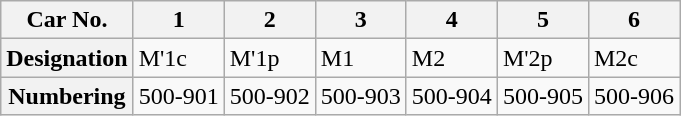<table class="wikitable">
<tr>
<th>Car No.</th>
<th>1</th>
<th>2</th>
<th>3</th>
<th>4</th>
<th>5</th>
<th>6</th>
</tr>
<tr>
<th>Designation</th>
<td>M'1c</td>
<td>M'1p</td>
<td>M1</td>
<td>M2</td>
<td>M'2p</td>
<td>M2c</td>
</tr>
<tr>
<th>Numbering</th>
<td>500-901</td>
<td>500-902</td>
<td>500-903</td>
<td>500-904</td>
<td>500-905</td>
<td>500-906</td>
</tr>
</table>
